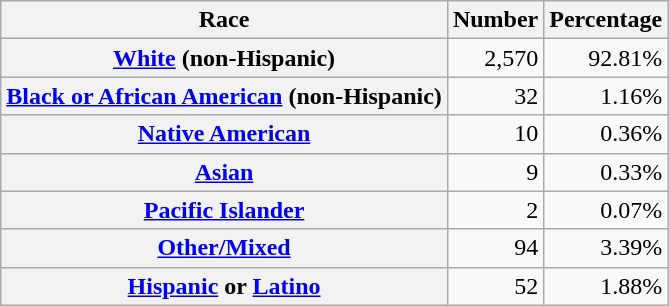<table class="wikitable" style="text-align:right">
<tr>
<th scope="col">Race</th>
<th scope="col">Number</th>
<th scope="col">Percentage</th>
</tr>
<tr>
<th scope="row"><a href='#'>White</a> (non-Hispanic)</th>
<td>2,570</td>
<td>92.81%</td>
</tr>
<tr>
<th scope="row"><a href='#'>Black or African American</a> (non-Hispanic)</th>
<td>32</td>
<td>1.16%</td>
</tr>
<tr>
<th scope="row"><a href='#'>Native American</a></th>
<td>10</td>
<td>0.36%</td>
</tr>
<tr>
<th scope="row"><a href='#'>Asian</a></th>
<td>9</td>
<td>0.33%</td>
</tr>
<tr>
<th scope="row"><a href='#'>Pacific Islander</a></th>
<td>2</td>
<td>0.07%</td>
</tr>
<tr>
<th scope="row"><a href='#'>Other/Mixed</a></th>
<td>94</td>
<td>3.39%</td>
</tr>
<tr>
<th scope="row"><a href='#'>Hispanic</a> or <a href='#'>Latino</a></th>
<td>52</td>
<td>1.88%</td>
</tr>
</table>
